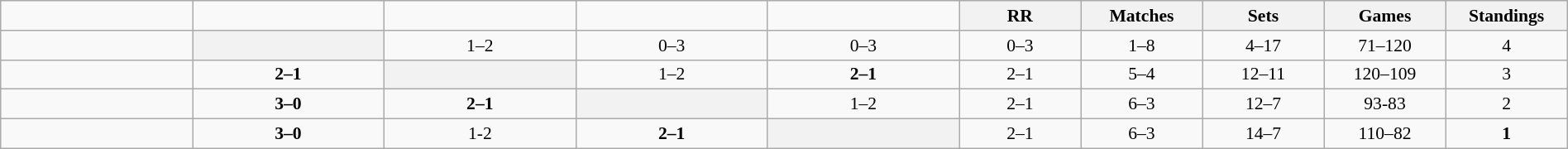<table class="wikitable" style="width: 100%; text-align:center; font-size:90%">
<tr>
<td width=130></td>
<td width=130></td>
<td width=130></td>
<td width=130></td>
<td width=130></td>
<th width=80>RR</th>
<th width=80>Matches</th>
<th width=80>Sets</th>
<th width=80>Games</th>
<th width=80>Standings</th>
</tr>
<tr>
<td style="text-align:left;"></td>
<th bgcolor="ededed"></th>
<td>1–2</td>
<td>0–3</td>
<td>0–3</td>
<td>0–3</td>
<td>1–8</td>
<td>4–17</td>
<td>71–120</td>
<td>4</td>
</tr>
<tr>
<td style="text-align:left;"></td>
<td><strong>2–1</strong></td>
<th bgcolor="ededed"></th>
<td>1–2</td>
<td><strong>2–1</strong></td>
<td>2–1</td>
<td>5–4</td>
<td>12–11</td>
<td>120–109</td>
<td>3</td>
</tr>
<tr>
<td style="text-align:left;"></td>
<td><strong>3–0</strong></td>
<td><strong>2–1</strong></td>
<th bgcolor="ededed"></th>
<td>1–2</td>
<td>2–1</td>
<td>6–3</td>
<td>12–7</td>
<td>93-83</td>
<td>2</td>
</tr>
<tr>
<td style="text-align:left;"><strong></strong></td>
<td><strong>3–0</strong></td>
<td>1-2</td>
<td><strong>2–1</strong></td>
<th bgcolor="ededed"></th>
<td>2–1</td>
<td>6–3</td>
<td>14–7</td>
<td>110–82</td>
<td><strong>1</strong></td>
</tr>
</table>
